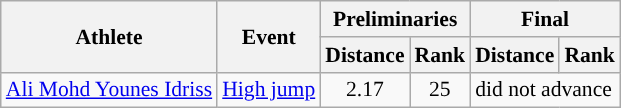<table class=wikitable style="font-size:90%;">
<tr>
<th rowspan=2>Athlete</th>
<th rowspan=2>Event</th>
<th colspan=2>Preliminaries</th>
<th colspan=2>Final</th>
</tr>
<tr>
<th>Distance</th>
<th>Rank</th>
<th>Distance</th>
<th>Rank</th>
</tr>
<tr>
<td><a href='#'>Ali Mohd Younes Idriss</a></td>
<td align="center"><a href='#'>High jump</a></td>
<td align="center">2.17</td>
<td align="center">25</td>
<td colspan=2>did not advance</td>
</tr>
</table>
